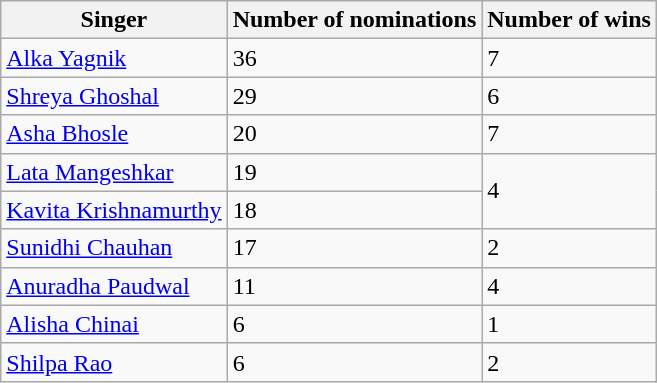<table class="sortable wikitable">
<tr>
<th>Singer</th>
<th>Number of nominations</th>
<th>Number of wins</th>
</tr>
<tr>
<td><a href='#'>Alka Yagnik</a></td>
<td>36</td>
<td>7</td>
</tr>
<tr>
<td><a href='#'>Shreya Ghoshal</a></td>
<td>29</td>
<td>6</td>
</tr>
<tr>
<td><a href='#'>Asha Bhosle</a></td>
<td>20</td>
<td>7</td>
</tr>
<tr>
<td><a href='#'>Lata Mangeshkar</a></td>
<td>19</td>
<td rowspan="2">4</td>
</tr>
<tr>
<td><a href='#'>Kavita Krishnamurthy</a></td>
<td>18</td>
</tr>
<tr>
<td><a href='#'>Sunidhi Chauhan</a></td>
<td>17</td>
<td>2</td>
</tr>
<tr>
<td><a href='#'>Anuradha Paudwal</a></td>
<td>11</td>
<td>4</td>
</tr>
<tr>
<td><a href='#'>Alisha Chinai</a></td>
<td>6</td>
<td>1</td>
</tr>
<tr>
<td><a href='#'>Shilpa Rao</a></td>
<td>6</td>
<td>2</td>
</tr>
</table>
